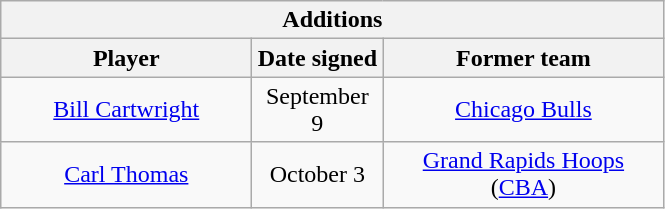<table class="wikitable" style="text-align:center">
<tr>
<th colspan=3>Additions</th>
</tr>
<tr>
<th style="width:160px">Player</th>
<th style="width:80px">Date signed</th>
<th style="width:180px">Former team</th>
</tr>
<tr>
<td><a href='#'>Bill Cartwright</a></td>
<td>September 9</td>
<td><a href='#'>Chicago Bulls</a></td>
</tr>
<tr>
<td><a href='#'>Carl Thomas</a></td>
<td>October 3</td>
<td><a href='#'>Grand Rapids Hoops</a> (<a href='#'>CBA</a>)</td>
</tr>
</table>
